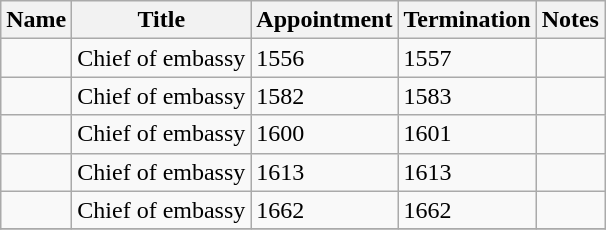<table class="wikitable">
<tr valign="middle">
<th>Name</th>
<th>Title</th>
<th>Appointment</th>
<th>Termination</th>
<th>Notes</th>
</tr>
<tr>
<td></td>
<td>Chief of embassy</td>
<td>1556</td>
<td>1557</td>
<td></td>
</tr>
<tr>
<td></td>
<td>Chief of embassy</td>
<td>1582</td>
<td>1583</td>
<td></td>
</tr>
<tr>
<td></td>
<td>Chief of embassy</td>
<td>1600</td>
<td>1601</td>
<td></td>
</tr>
<tr>
<td></td>
<td>Chief of embassy</td>
<td>1613</td>
<td>1613</td>
<td></td>
</tr>
<tr>
<td></td>
<td>Chief of embassy</td>
<td>1662</td>
<td>1662</td>
<td></td>
</tr>
<tr>
</tr>
</table>
